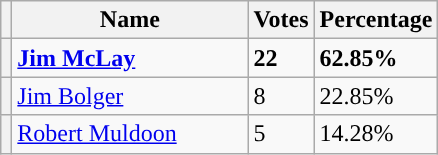<table class="wikitable">
<tr>
<th></th>
<th>Name</th>
<th>Votes</th>
<th>Percentage</th>
</tr>
<tr>
<th style="background-color: "></th>
<td width="150"><strong><a href='#'>Jim McLay</a></strong></td>
<td><strong>22</strong></td>
<td><strong>62.85%</strong></td>
</tr>
<tr>
<th style="background-color: "></th>
<td><a href='#'>Jim Bolger</a></td>
<td>8</td>
<td>22.85%</td>
</tr>
<tr>
<th style="background-color: "></th>
<td><a href='#'>Robert Muldoon</a></td>
<td>5</td>
<td>14.28%</td>
</tr>
</table>
